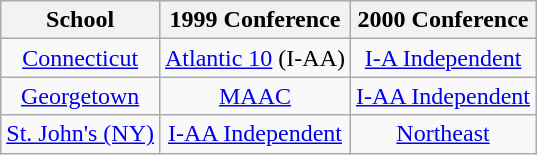<table class="wikitable sortable">
<tr>
<th>School</th>
<th>1999 Conference</th>
<th>2000 Conference</th>
</tr>
<tr style="text-align:center;">
<td><a href='#'>Connecticut</a></td>
<td><a href='#'>Atlantic 10</a> (I-AA)</td>
<td><a href='#'>I-A Independent</a></td>
</tr>
<tr style="text-align:center;">
<td><a href='#'>Georgetown</a></td>
<td><a href='#'>MAAC</a></td>
<td><a href='#'>I-AA Independent</a></td>
</tr>
<tr style="text-align:center;">
<td><a href='#'>St. John's (NY)</a></td>
<td><a href='#'>I-AA Independent</a></td>
<td><a href='#'>Northeast</a></td>
</tr>
</table>
